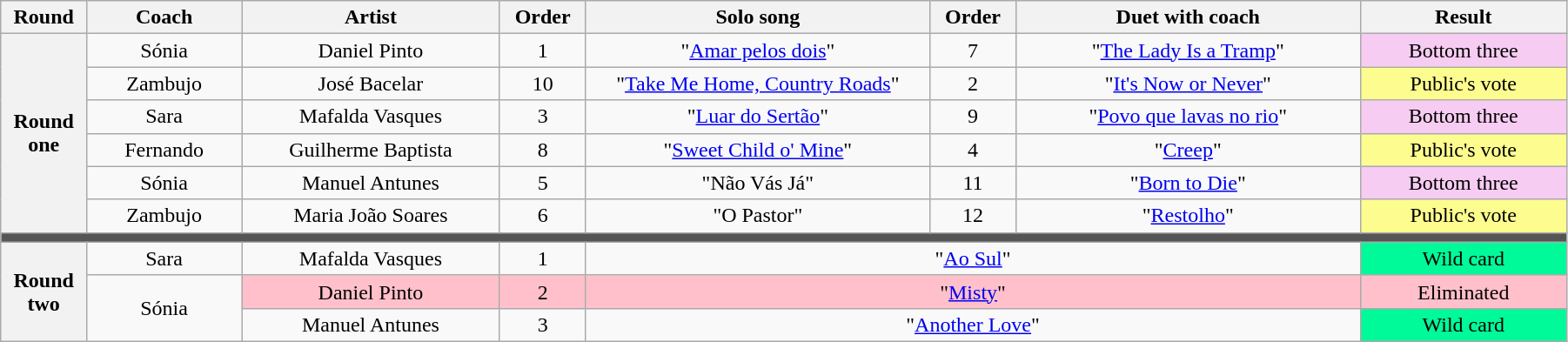<table class="wikitable" style="text-align:center; width:95%">
<tr>
<th style="width:05%">Round</th>
<th style="width:09%">Coach</th>
<th style="width:15%">Artist</th>
<th style="width:05%">Order</th>
<th style="width:20%">Solo song</th>
<th style="width:05%">Order</th>
<th style="width:20%">Duet with coach</th>
<th style="width:12%">Result</th>
</tr>
<tr>
<th rowspan="6">Round one</th>
<td>Sónia</td>
<td>Daniel Pinto</td>
<td>1</td>
<td>"<a href='#'>Amar pelos dois</a>"</td>
<td>7</td>
<td>"<a href='#'>The Lady Is a Tramp</a>"</td>
<td style="background:#f7ccf2">Bottom three</td>
</tr>
<tr>
<td>Zambujo</td>
<td>José Bacelar</td>
<td>10</td>
<td>"<a href='#'>Take Me Home, Country Roads</a>"</td>
<td>2</td>
<td>"<a href='#'>It's Now or Never</a>"</td>
<td style="background:#fdfc8f">Public's vote</td>
</tr>
<tr>
<td>Sara</td>
<td>Mafalda Vasques</td>
<td>3</td>
<td>"<a href='#'>Luar do Sertão</a>"</td>
<td>9</td>
<td>"<a href='#'>Povo que lavas no rio</a>"</td>
<td style="background:#f7ccf2">Bottom three</td>
</tr>
<tr>
<td>Fernando</td>
<td>Guilherme Baptista</td>
<td>8</td>
<td>"<a href='#'>Sweet Child o' Mine</a>"</td>
<td>4</td>
<td>"<a href='#'>Creep</a>"</td>
<td style="background:#fdfc8f">Public's vote</td>
</tr>
<tr>
<td>Sónia</td>
<td>Manuel Antunes</td>
<td>5</td>
<td>"Não Vás Já"</td>
<td>11</td>
<td>"<a href='#'>Born to Die</a>"</td>
<td style="background:#f7ccf2">Bottom three</td>
</tr>
<tr>
<td>Zambujo</td>
<td>Maria João Soares</td>
<td>6</td>
<td>"O Pastor"</td>
<td>12</td>
<td>"<a href='#'>Restolho</a>"</td>
<td style="background:#fdfc8f">Public's vote</td>
</tr>
<tr>
<td colspan="10" style="background:#555"></td>
</tr>
<tr>
<th rowspan="3">Round two</th>
<td>Sara</td>
<td>Mafalda Vasques</td>
<td>1</td>
<td colspan="3">"<a href='#'>Ao Sul</a>"</td>
<td style="background:#00fa9a">Wild card</td>
</tr>
<tr>
<td rowspan="2">Sónia</td>
<td style="background: pink">Daniel Pinto</td>
<td style="background: pink">2</td>
<td style="background: pink" colspan="3">"<a href='#'>Misty</a>"</td>
<td style="background: pink">Eliminated</td>
</tr>
<tr>
<td>Manuel Antunes</td>
<td>3</td>
<td colspan="3">"<a href='#'>Another Love</a>"</td>
<td style="background:#00fa9a">Wild card</td>
</tr>
</table>
